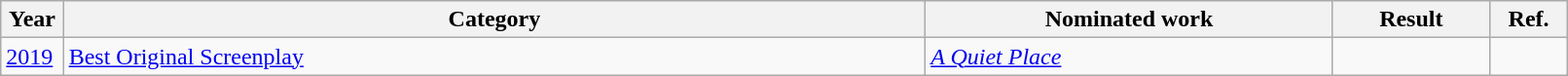<table class="wikitable" style="width:85%;">
<tr>
<th style="width:4%;">Year</th>
<th style="width:55%;">Category</th>
<th style="width:26%;">Nominated work</th>
<th style="width:10%;">Result</th>
<th width=5%>Ref.</th>
</tr>
<tr>
<td><a href='#'>2019</a></td>
<td><a href='#'>Best Original Screenplay</a></td>
<td><em><a href='#'>A Quiet Place</a></em></td>
<td></td>
<td align="center"></td>
</tr>
</table>
